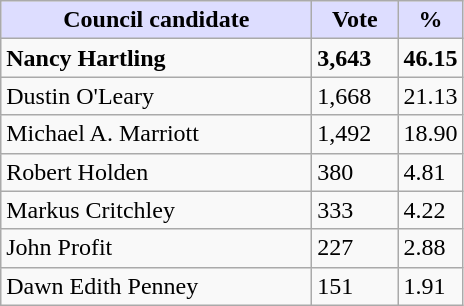<table class="wikitable">
<tr>
<th style="background:#ddf; width:200px;">Council candidate</th>
<th style="background:#ddf; width:50px;">Vote</th>
<th style="background:#ddf; width:30px;">%</th>
</tr>
<tr>
<td><strong>Nancy Hartling</strong></td>
<td><strong>3,643</strong></td>
<td><strong>46.15</strong></td>
</tr>
<tr>
<td>Dustin O'Leary</td>
<td>1,668</td>
<td>21.13</td>
</tr>
<tr>
<td>Michael A. Marriott</td>
<td>1,492</td>
<td>18.90</td>
</tr>
<tr>
<td>Robert Holden</td>
<td>380</td>
<td>4.81</td>
</tr>
<tr>
<td>Markus Critchley</td>
<td>333</td>
<td>4.22</td>
</tr>
<tr>
<td>John Profit</td>
<td>227</td>
<td>2.88</td>
</tr>
<tr>
<td>Dawn Edith Penney</td>
<td>151</td>
<td>1.91</td>
</tr>
</table>
